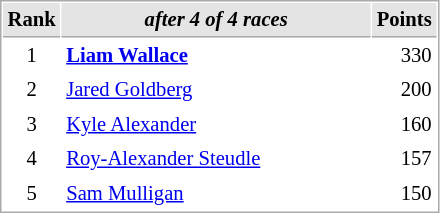<table cellspacing="1" cellpadding="3" style="border:1px solid #aaa; font-size:86%;">
<tr style="background:#e4e4e4;">
<th style="border-bottom:1px solid #aaa; width:10px;">Rank</th>
<th style="border-bottom:1px solid #aaa; width:200px; white-space:nowrap;"><em>after 4 of 4 races</em></th>
<th style="border-bottom:1px solid #aaa; width:20px;">Points</th>
</tr>
<tr>
<td style="text-align:center;">1</td>
<td> <strong><a href='#'>Liam Wallace</a></strong></td>
<td align="right">330</td>
</tr>
<tr>
<td style="text-align:center;">2</td>
<td> <a href='#'>Jared Goldberg</a></td>
<td align="right">200</td>
</tr>
<tr>
<td style="text-align:center;">3</td>
<td> <a href='#'>Kyle Alexander</a></td>
<td align="right">160</td>
</tr>
<tr>
<td style="text-align:center;">4</td>
<td> <a href='#'>Roy-Alexander Steudle</a></td>
<td align="right">157</td>
</tr>
<tr>
<td style="text-align:center;">5</td>
<td> <a href='#'>Sam Mulligan</a></td>
<td align="right">150</td>
</tr>
</table>
